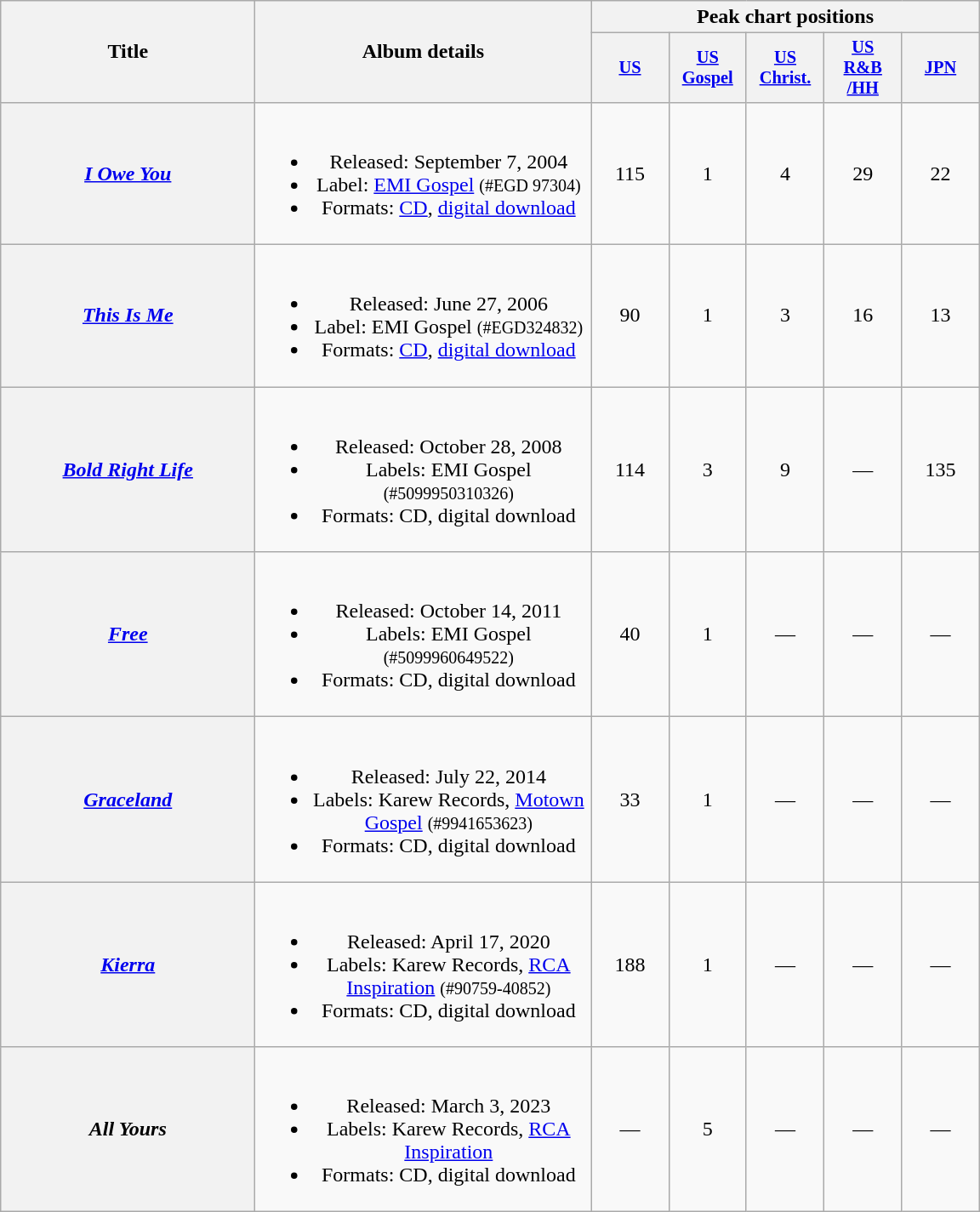<table class="wikitable plainrowheaders" style="text-align:center;" border="1">
<tr>
<th scope="col" rowspan="2" style="width:12em;">Title</th>
<th scope="col" rowspan="2" style="width:16em;">Album details</th>
<th scope="col" colspan="5">Peak chart positions</th>
</tr>
<tr>
<th scope="col" style="width:4em;font-size:85%;"><a href='#'>US</a><br></th>
<th scope="col" style="width:4em;font-size:85%;"><a href='#'>US<br>Gospel</a><br></th>
<th scope="col" style="width:4em;font-size:85%;"><a href='#'>US<br>Christ.</a><br></th>
<th scope="col" style="width:4em;font-size:85%;"><a href='#'>US<br>R&B<br>/HH</a><br></th>
<th scope="col" style="width:4em;font-size:85%;"><a href='#'>JPN</a><br></th>
</tr>
<tr>
<th scope="row"><em><a href='#'>I Owe You</a></em></th>
<td><br><ul><li>Released: September 7, 2004</li><li>Label: <a href='#'>EMI Gospel</a> <small>(#EGD 97304)</small></li><li>Formats: <a href='#'>CD</a>, <a href='#'>digital download</a></li></ul></td>
<td>115</td>
<td>1</td>
<td>4</td>
<td>29</td>
<td>22</td>
</tr>
<tr>
<th scope="row"><em><a href='#'>This Is Me</a></em></th>
<td><br><ul><li>Released: June 27, 2006</li><li>Label: EMI Gospel <small>(#EGD324832)</small></li><li>Formats: <a href='#'>CD</a>, <a href='#'>digital download</a></li></ul></td>
<td>90</td>
<td>1</td>
<td>3</td>
<td>16</td>
<td>13</td>
</tr>
<tr>
<th scope="row"><em><a href='#'>Bold Right Life</a></em></th>
<td><br><ul><li>Released: October 28, 2008</li><li>Labels: EMI Gospel <small>(#5099950310326)</small></li><li>Formats: CD, digital download</li></ul></td>
<td>114</td>
<td>3</td>
<td>9</td>
<td>—</td>
<td>135</td>
</tr>
<tr>
<th scope="row"><em><a href='#'>Free</a></em></th>
<td><br><ul><li>Released: October 14, 2011</li><li>Labels: EMI Gospel <small>(#5099960649522)</small></li><li>Formats: CD, digital download</li></ul></td>
<td>40</td>
<td>1</td>
<td>—</td>
<td>—</td>
<td>—</td>
</tr>
<tr>
<th scope="row"><em><a href='#'>Graceland</a></em></th>
<td><br><ul><li>Released: July 22, 2014</li><li>Labels: Karew Records, <a href='#'>Motown Gospel</a> <small>(#9941653623)</small></li><li>Formats: CD, digital download</li></ul></td>
<td>33</td>
<td>1</td>
<td>—</td>
<td>—</td>
<td>—</td>
</tr>
<tr>
<th scope="row"><em><a href='#'>Kierra</a></em></th>
<td><br><ul><li>Released: April 17, 2020</li><li>Labels: Karew Records, <a href='#'>RCA Inspiration</a> <small>(#90759-40852)</small></li><li>Formats: CD, digital download</li></ul></td>
<td>188</td>
<td>1</td>
<td>—</td>
<td>—</td>
<td>—</td>
</tr>
<tr>
<th scope="row"><em>All Yours</em></th>
<td><br><ul><li>Released: March 3, 2023</li><li>Labels: Karew Records, <a href='#'>RCA Inspiration</a></li><li>Formats: CD, digital download</li></ul></td>
<td>—</td>
<td>5</td>
<td>—</td>
<td>—</td>
<td>—</td>
</tr>
</table>
